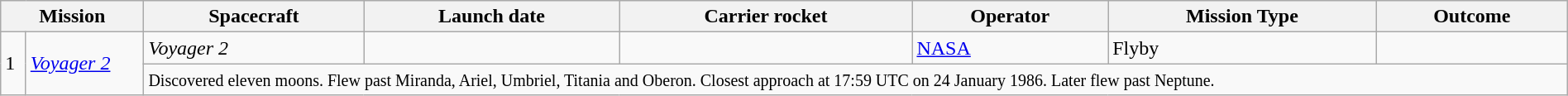<table class="wikitable sortable" style="width:100%">
<tr>
<th colspan="2">Mission</th>
<th>Spacecraft</th>
<th>Launch date</th>
<th>Carrier rocket</th>
<th>Operator</th>
<th>Mission Type</th>
<th>Outcome</th>
</tr>
<tr>
<td rowspan="2">1</td>
<td rowspan="2"><em><a href='#'>Voyager 2</a></em></td>
<td><em>Voyager 2</em></td>
<td></td>
<td></td>
<td> <a href='#'>NASA</a></td>
<td>Flyby</td>
<td></td>
</tr>
<tr>
<td colspan="6"><small>Discovered eleven moons. Flew past Miranda, Ariel, Umbriel, Titania and Oberon. Closest approach at 17:59 UTC on 24 January 1986. Later flew past Neptune.</small></td>
</tr>
</table>
